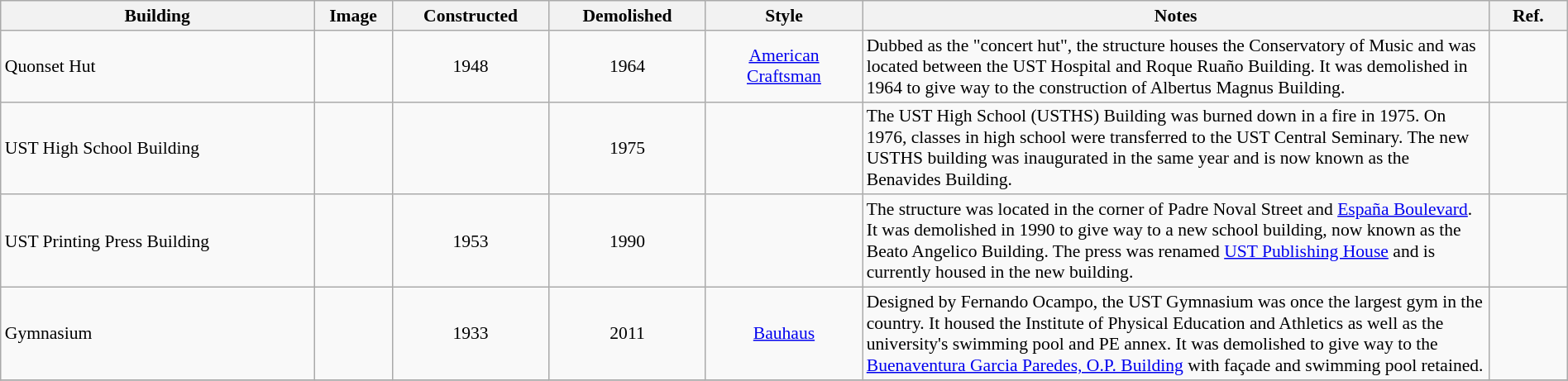<table class="wikitable sortable" width='100%' style="font-size: 90%; text-align:center;">
<tr>
<th width=20%>Building</th>
<th width=5% class="unsortable">Image</th>
<th width=10%>Constructed</th>
<th width=10%>Demolished</th>
<th width=10%>Style</th>
<th width=auto class="unsortable">Notes</th>
<th width=5% class="unsortable">Ref.</th>
</tr>
<tr>
<td align=left>Quonset Hut </td>
<td></td>
<td>1948</td>
<td>1964</td>
<td><a href='#'>American Craftsman</a></td>
<td align=left>Dubbed as the "concert hut", the structure houses the Conservatory of Music and was located between the UST Hospital and Roque Ruaño Building. It was demolished in 1964 to give way to the construction of Albertus Magnus Building.</td>
<td></td>
</tr>
<tr>
<td align=left>UST High School Building</td>
<td></td>
<td></td>
<td>1975</td>
<td></td>
<td align=left>The UST High School (USTHS) Building was burned down in a fire in 1975. On 1976, classes in high school were transferred to the UST Central Seminary. The new USTHS building was inaugurated in the same year and is now known as the Benavides Building.</td>
<td></td>
</tr>
<tr>
<td align=left>UST Printing Press Building</td>
<td></td>
<td>1953</td>
<td>1990</td>
<td></td>
<td align=left>The structure was located in the corner of Padre Noval Street and <a href='#'>España Boulevard</a>. It was demolished in 1990 to give way to a new school building, now known as the Beato Angelico Building. The press was renamed <a href='#'>UST Publishing House</a> and is currently housed in the new building.</td>
<td></td>
</tr>
<tr>
<td align=left>Gymnasium</td>
<td></td>
<td>1933</td>
<td>2011</td>
<td><a href='#'>Bauhaus</a></td>
<td align=left>Designed by Fernando Ocampo, the UST Gymnasium was once the largest gym in the country. It housed the Institute of Physical Education and Athletics as well as the university's swimming pool and PE annex. It was demolished to give way to the <a href='#'>Buenaventura Garcia Paredes, O.P. Building</a> with façade and swimming pool retained.</td>
<td></td>
</tr>
<tr>
</tr>
</table>
